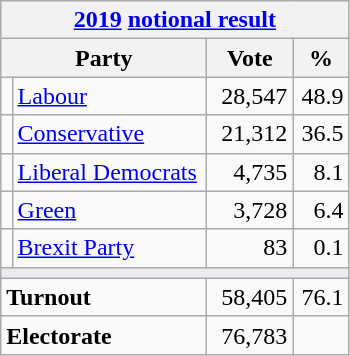<table class="wikitable">
<tr>
<th colspan="4"><a href='#'>2019</a> <a href='#'>notional result</a></th>
</tr>
<tr>
<th bgcolor="#DDDDFF" width="130px" colspan="2">Party</th>
<th bgcolor="#DDDDFF" width="50px">Vote</th>
<th bgcolor="#DDDDFF" width="30px">%</th>
</tr>
<tr>
<td></td>
<td><a href='#'>Labour</a></td>
<td align=right>28,547</td>
<td align=right>48.9</td>
</tr>
<tr>
<td></td>
<td><a href='#'>Conservative</a></td>
<td align=right>21,312</td>
<td align=right>36.5</td>
</tr>
<tr>
<td></td>
<td><a href='#'>Liberal Democrats</a></td>
<td align=right>4,735</td>
<td align=right>8.1</td>
</tr>
<tr>
<td></td>
<td><a href='#'>Green</a></td>
<td align=right>3,728</td>
<td align=right>6.4</td>
</tr>
<tr>
<td></td>
<td><a href='#'>Brexit Party</a></td>
<td align=right>83</td>
<td align=right>0.1</td>
</tr>
<tr>
<td colspan="4" bgcolor="#EAECF0"></td>
</tr>
<tr>
<td colspan="2"><strong>Turnout</strong></td>
<td align=right>58,405</td>
<td align=right>76.1</td>
</tr>
<tr>
<td colspan="2"><strong>Electorate</strong></td>
<td align=right>76,783</td>
</tr>
</table>
